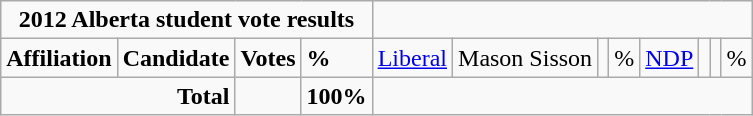<table class="wikitable">
<tr>
<td colspan="5" align=center><strong>2012 Alberta student vote results</strong></td>
</tr>
<tr>
<td colspan="2"><strong>Affiliation</strong></td>
<td><strong>Candidate</strong></td>
<td><strong>Votes</strong></td>
<td><strong>%</strong><br>

</td>
<td><a href='#'>Liberal</a></td>
<td>Mason Sisson</td>
<td></td>
<td>%<br></td>
<td><a href='#'>NDP</a></td>
<td></td>
<td></td>
<td>%</td>
</tr>
<tr>
<td colspan="3" align="right"><strong>Total</strong></td>
<td></td>
<td><strong>100%</strong></td>
</tr>
</table>
